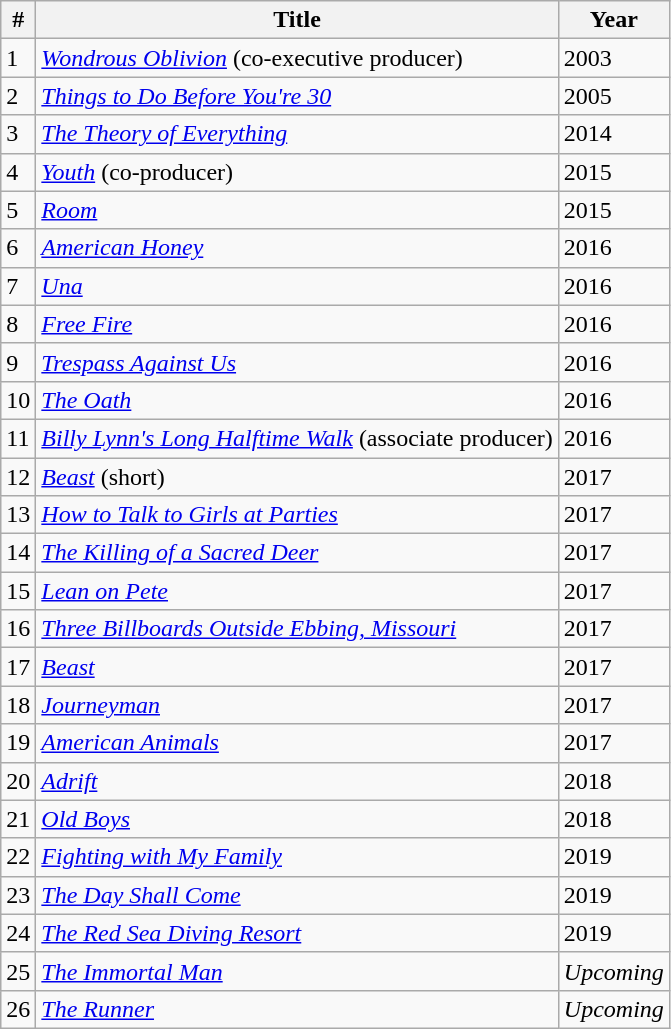<table class="wikitable">
<tr>
<th>#</th>
<th>Title</th>
<th>Year</th>
</tr>
<tr>
<td>1</td>
<td><em><a href='#'>Wondrous Oblivion</a></em>  (co-executive producer)</td>
<td>2003</td>
</tr>
<tr>
<td>2</td>
<td><em><a href='#'>Things to Do Before You're 30</a></em></td>
<td>2005</td>
</tr>
<tr>
<td>3</td>
<td><em><a href='#'>The Theory of Everything</a></em></td>
<td>2014</td>
</tr>
<tr>
<td>4</td>
<td><em><a href='#'>Youth</a></em>  (co-producer)</td>
<td>2015</td>
</tr>
<tr>
<td>5</td>
<td><em><a href='#'>Room</a></em></td>
<td>2015</td>
</tr>
<tr>
<td>6</td>
<td><em><a href='#'>American Honey</a></em></td>
<td>2016</td>
</tr>
<tr>
<td>7</td>
<td><em><a href='#'>Una</a></em></td>
<td>2016</td>
</tr>
<tr>
<td>8</td>
<td><em><a href='#'>Free Fire</a></em></td>
<td>2016</td>
</tr>
<tr>
<td>9</td>
<td><em><a href='#'>Trespass Against Us</a></em></td>
<td>2016</td>
</tr>
<tr>
<td>10</td>
<td><em><a href='#'>The Oath</a></em></td>
<td>2016</td>
</tr>
<tr>
<td>11</td>
<td><em><a href='#'>Billy Lynn's Long Halftime Walk</a></em>  (associate producer)</td>
<td>2016</td>
</tr>
<tr>
<td>12</td>
<td><em><a href='#'>Beast</a></em> (short)</td>
<td>2017</td>
</tr>
<tr>
<td>13</td>
<td><em><a href='#'>How to Talk to Girls at Parties</a></em></td>
<td>2017</td>
</tr>
<tr>
<td>14</td>
<td><em><a href='#'>The Killing of a Sacred Deer</a></em></td>
<td>2017</td>
</tr>
<tr>
<td>15</td>
<td><em><a href='#'>Lean on Pete</a></em></td>
<td>2017</td>
</tr>
<tr>
<td>16</td>
<td><em><a href='#'>Three Billboards Outside Ebbing, Missouri</a></em></td>
<td>2017</td>
</tr>
<tr>
<td>17</td>
<td><em><a href='#'>Beast</a></em></td>
<td>2017</td>
</tr>
<tr>
<td>18</td>
<td><em><a href='#'>Journeyman</a></em></td>
<td>2017</td>
</tr>
<tr>
<td>19</td>
<td><em><a href='#'>American Animals</a></em></td>
<td>2017</td>
</tr>
<tr>
<td>20</td>
<td><em><a href='#'>Adrift</a></em></td>
<td>2018</td>
</tr>
<tr>
<td>21</td>
<td><em><a href='#'>Old Boys</a></em></td>
<td>2018</td>
</tr>
<tr>
<td>22</td>
<td><em><a href='#'>Fighting with My Family</a></em></td>
<td>2019</td>
</tr>
<tr>
<td>23</td>
<td><em><a href='#'>The Day Shall Come</a></em></td>
<td>2019</td>
</tr>
<tr>
<td>24</td>
<td><em><a href='#'>The Red Sea Diving Resort</a></em></td>
<td>2019</td>
</tr>
<tr>
<td>25</td>
<td><em><a href='#'>The Immortal Man</a></em></td>
<td><em>Upcoming</em></td>
</tr>
<tr>
<td>26</td>
<td><em><a href='#'>The Runner</a></em></td>
<td><em>Upcoming</em></td>
</tr>
</table>
